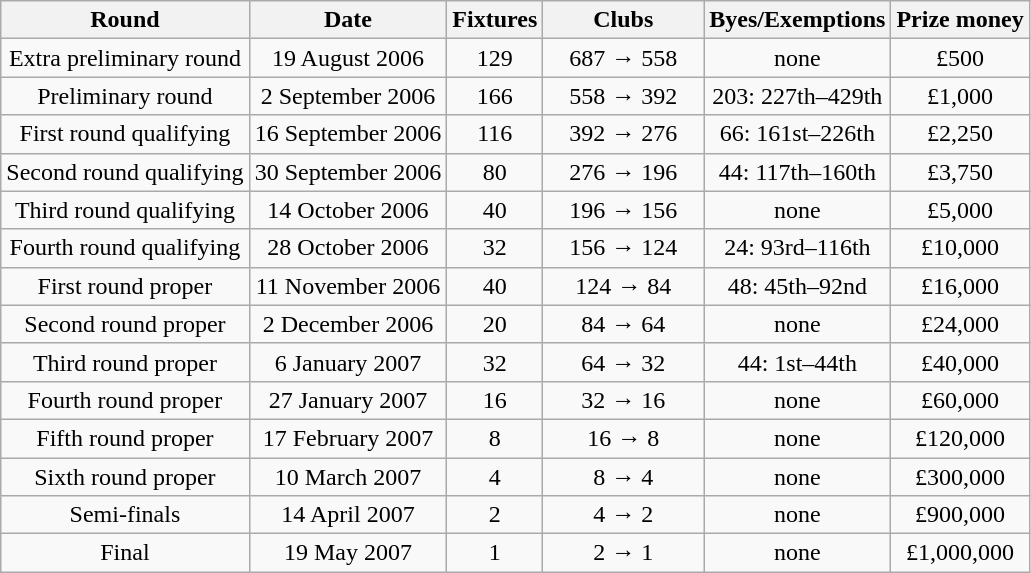<table class="wikitable">
<tr>
<th>Round</th>
<th>Date</th>
<th>Fixtures</th>
<th width=100>Clubs</th>
<th width=100>Byes/Exemptions</th>
<th>Prize money</th>
</tr>
<tr align=center>
<td>Extra preliminary round</td>
<td>19 August 2006</td>
<td>129</td>
<td>687 → 558</td>
<td>none</td>
<td>£500</td>
</tr>
<tr align=center>
<td>Preliminary round</td>
<td>2 September 2006</td>
<td>166</td>
<td>558 → 392</td>
<td>203: 227th–429th</td>
<td>£1,000</td>
</tr>
<tr align=center>
<td>First round qualifying</td>
<td>16 September 2006</td>
<td>116</td>
<td>392 → 276</td>
<td>66: 161st–226th</td>
<td>£2,250</td>
</tr>
<tr align=center>
<td>Second round qualifying</td>
<td>30 September 2006</td>
<td>80</td>
<td>276 → 196</td>
<td>44: 117th–160th</td>
<td>£3,750</td>
</tr>
<tr align=center>
<td>Third round qualifying</td>
<td>14 October 2006</td>
<td>40</td>
<td>196 → 156</td>
<td>none</td>
<td>£5,000</td>
</tr>
<tr align=center>
<td>Fourth round qualifying</td>
<td>28 October 2006</td>
<td>32</td>
<td>156 → 124</td>
<td>24: 93rd–116th</td>
<td>£10,000</td>
</tr>
<tr align=center>
<td>First round proper</td>
<td>11 November 2006</td>
<td>40</td>
<td>124 → 84</td>
<td>48: 45th–92nd</td>
<td>£16,000</td>
</tr>
<tr align=center>
<td>Second round proper</td>
<td>2 December 2006</td>
<td>20</td>
<td>84 → 64</td>
<td>none</td>
<td>£24,000</td>
</tr>
<tr align=center>
<td>Third round proper</td>
<td>6 January 2007</td>
<td>32</td>
<td>64 → 32</td>
<td>44: 1st–44th</td>
<td>£40,000</td>
</tr>
<tr align=center>
<td>Fourth round proper</td>
<td>27 January 2007</td>
<td>16</td>
<td>32 → 16</td>
<td>none</td>
<td>£60,000</td>
</tr>
<tr align=center>
<td>Fifth round proper</td>
<td>17 February 2007</td>
<td>8</td>
<td>16 → 8</td>
<td>none</td>
<td>£120,000</td>
</tr>
<tr align=center>
<td>Sixth round proper</td>
<td>10 March 2007</td>
<td>4</td>
<td>8 → 4</td>
<td>none</td>
<td>£300,000</td>
</tr>
<tr align=center>
<td>Semi-finals</td>
<td>14 April 2007</td>
<td>2</td>
<td>4 → 2</td>
<td>none</td>
<td>£900,000</td>
</tr>
<tr align=center>
<td>Final</td>
<td>19 May 2007</td>
<td>1</td>
<td>2 → 1</td>
<td>none</td>
<td>£1,000,000</td>
</tr>
</table>
